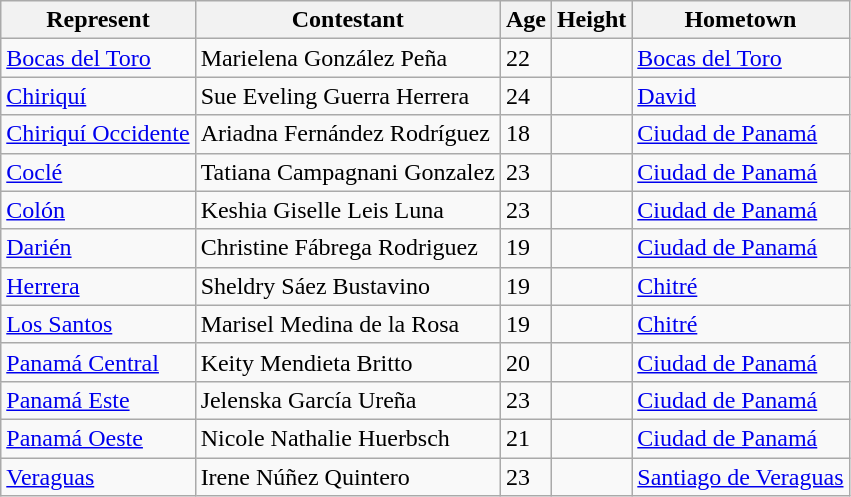<table class="sortable wikitable">
<tr>
<th>Represent</th>
<th>Contestant</th>
<th>Age</th>
<th>Height</th>
<th>Hometown</th>
</tr>
<tr>
<td><a href='#'>Bocas del Toro</a></td>
<td>Marielena González Peña</td>
<td>22</td>
<td></td>
<td><a href='#'>Bocas del Toro</a></td>
</tr>
<tr>
<td><a href='#'>Chiriquí</a></td>
<td>Sue Eveling Guerra Herrera</td>
<td>24</td>
<td></td>
<td><a href='#'>David</a></td>
</tr>
<tr>
<td><a href='#'>Chiriquí Occidente</a></td>
<td>Ariadna Fernández Rodríguez</td>
<td>18</td>
<td></td>
<td><a href='#'>Ciudad de Panamá</a></td>
</tr>
<tr>
<td><a href='#'>Coclé</a></td>
<td>Tatiana Campagnani Gonzalez</td>
<td>23</td>
<td></td>
<td><a href='#'>Ciudad de Panamá</a></td>
</tr>
<tr>
<td><a href='#'>Colón</a></td>
<td>Keshia Giselle Leis Luna</td>
<td>23</td>
<td></td>
<td><a href='#'>Ciudad de Panamá</a></td>
</tr>
<tr>
<td><a href='#'>Darién</a></td>
<td>Christine Fábrega Rodriguez</td>
<td>19</td>
<td></td>
<td><a href='#'>Ciudad de Panamá</a></td>
</tr>
<tr>
<td><a href='#'>Herrera</a></td>
<td>Sheldry Sáez Bustavino</td>
<td>19</td>
<td></td>
<td><a href='#'>Chitré</a></td>
</tr>
<tr>
<td><a href='#'>Los Santos</a></td>
<td>Marisel Medina de la Rosa</td>
<td>19</td>
<td></td>
<td><a href='#'>Chitré</a></td>
</tr>
<tr>
<td><a href='#'>Panamá Central</a></td>
<td>Keity Mendieta Britto</td>
<td>20</td>
<td></td>
<td><a href='#'>Ciudad de Panamá</a></td>
</tr>
<tr>
<td><a href='#'>Panamá Este</a></td>
<td>Jelenska García Ureña</td>
<td>23</td>
<td></td>
<td><a href='#'>Ciudad de Panamá</a></td>
</tr>
<tr>
<td><a href='#'>Panamá Oeste</a></td>
<td>Nicole Nathalie Huerbsch</td>
<td>21</td>
<td></td>
<td><a href='#'>Ciudad de Panamá</a></td>
</tr>
<tr>
<td><a href='#'>Veraguas</a></td>
<td>Irene Núñez Quintero</td>
<td>23</td>
<td></td>
<td><a href='#'>Santiago de Veraguas</a></td>
</tr>
</table>
